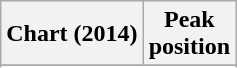<table class="wikitable plainrowheaders">
<tr>
<th scope="col">Chart (2014)</th>
<th scope="col">Peak<br>position</th>
</tr>
<tr>
</tr>
<tr>
</tr>
</table>
